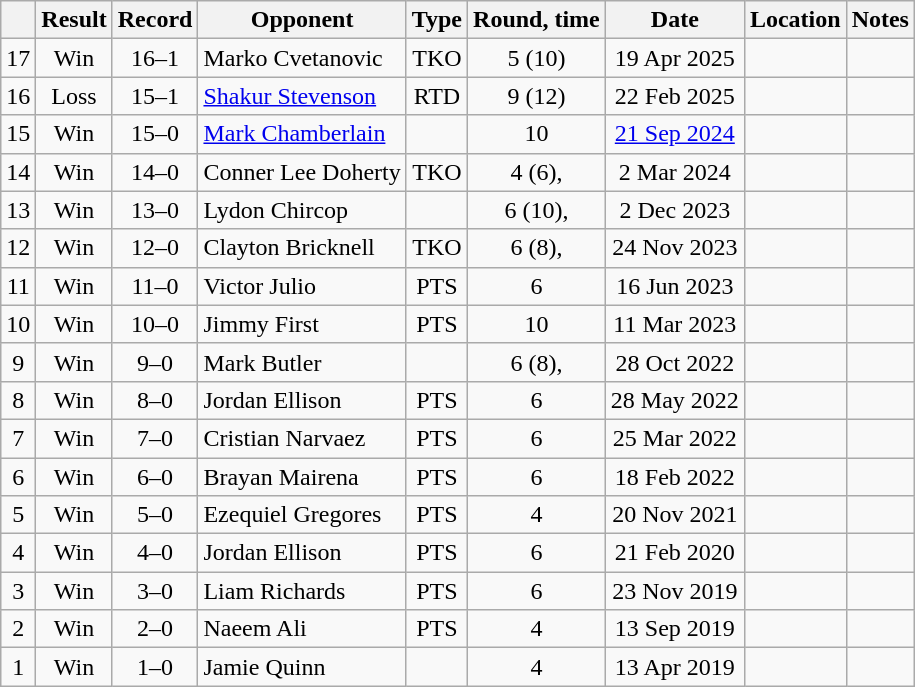<table class="wikitable" style="text-align:center">
<tr>
<th></th>
<th>Result</th>
<th>Record</th>
<th>Opponent</th>
<th>Type</th>
<th>Round, time</th>
<th>Date</th>
<th>Location</th>
<th>Notes</th>
</tr>
<tr>
<td>17</td>
<td>Win</td>
<td>16–1</td>
<td style="text-align:left;">Marko Cvetanovic</td>
<td>TKO</td>
<td>5 (10) </td>
<td>19 Apr 2025</td>
<td style="text-align:left;"></td>
<td></td>
</tr>
<tr>
<td>16</td>
<td>Loss</td>
<td>15–1</td>
<td style="text-align:left;"><a href='#'>Shakur Stevenson</a></td>
<td>RTD</td>
<td>9 (12) </td>
<td>22 Feb 2025</td>
<td style="text-align:left;"></td>
<td style="text-align:left;"></td>
</tr>
<tr>
<td>15</td>
<td>Win</td>
<td>15–0</td>
<td style="text-align:left;"><a href='#'>Mark Chamberlain</a></td>
<td></td>
<td>10</td>
<td><a href='#'>21 Sep 2024</a></td>
<td style="text-align:left;"></td>
<td></td>
</tr>
<tr>
<td>14</td>
<td>Win</td>
<td>14–0</td>
<td style="text-align:left;">Conner Lee Doherty</td>
<td>TKO</td>
<td>4 (6), </td>
<td>2 Mar 2024</td>
<td style="text-align:left;"></td>
<td></td>
</tr>
<tr>
<td>13</td>
<td>Win</td>
<td>13–0</td>
<td style="text-align:left;">Lydon Chircop</td>
<td></td>
<td>6 (10), </td>
<td>2 Dec 2023</td>
<td style="text-align:left;"></td>
<td style="text-align:left;"></td>
</tr>
<tr>
<td>12</td>
<td>Win</td>
<td>12–0</td>
<td style="text-align:left;">Clayton Bricknell</td>
<td>TKO</td>
<td>6 (8), </td>
<td>24 Nov 2023</td>
<td style="text-align:left;"></td>
<td></td>
</tr>
<tr>
<td>11</td>
<td>Win</td>
<td>11–0</td>
<td style="text-align:left;">Victor Julio</td>
<td>PTS</td>
<td>6</td>
<td>16 Jun 2023</td>
<td style="text-align:left;"></td>
<td></td>
</tr>
<tr>
<td>10</td>
<td>Win</td>
<td>10–0</td>
<td style="text-align:left;">Jimmy First</td>
<td>PTS</td>
<td>10</td>
<td>11 Mar 2023</td>
<td style="text-align:left;"></td>
<td style="text-align:left;"></td>
</tr>
<tr>
<td>9</td>
<td>Win</td>
<td>9–0</td>
<td style="text-align:left;">Mark Butler</td>
<td></td>
<td>6 (8), </td>
<td>28 Oct 2022</td>
<td style="text-align:left;"></td>
<td></td>
</tr>
<tr>
<td>8</td>
<td>Win</td>
<td>8–0</td>
<td style="text-align:left;">Jordan Ellison</td>
<td>PTS</td>
<td>6</td>
<td>28 May 2022</td>
<td style="text-align:left;"></td>
<td></td>
</tr>
<tr>
<td>7</td>
<td>Win</td>
<td>7–0</td>
<td style="text-align:left;">Cristian Narvaez</td>
<td>PTS</td>
<td>6</td>
<td>25 Mar 2022</td>
<td style="text-align:left;"></td>
<td></td>
</tr>
<tr>
<td>6</td>
<td>Win</td>
<td>6–0</td>
<td style="text-align:left;">Brayan Mairena</td>
<td>PTS</td>
<td>6</td>
<td>18 Feb 2022</td>
<td style="text-align:left;"></td>
<td></td>
</tr>
<tr>
<td>5</td>
<td>Win</td>
<td>5–0</td>
<td style="text-align:left;">Ezequiel Gregores</td>
<td>PTS</td>
<td>4</td>
<td>20 Nov 2021</td>
<td style="text-align:left;"></td>
<td></td>
</tr>
<tr>
<td>4</td>
<td>Win</td>
<td>4–0</td>
<td style="text-align:left;">Jordan Ellison</td>
<td>PTS</td>
<td>6</td>
<td>21 Feb 2020</td>
<td style="text-align:left;"></td>
<td></td>
</tr>
<tr>
<td>3</td>
<td>Win</td>
<td>3–0</td>
<td style="text-align:left;">Liam Richards</td>
<td>PTS</td>
<td>6</td>
<td>23 Nov 2019</td>
<td style="text-align:left;"></td>
<td></td>
</tr>
<tr>
<td>2</td>
<td>Win</td>
<td>2–0</td>
<td style="text-align:left;">Naeem Ali</td>
<td>PTS</td>
<td>4</td>
<td>13 Sep 2019</td>
<td style="text-align:left;"></td>
<td></td>
</tr>
<tr>
<td>1</td>
<td>Win</td>
<td>1–0</td>
<td style="text-align:left;">Jamie Quinn</td>
<td></td>
<td>4</td>
<td>13 Apr 2019</td>
<td style="text-align:left;"></td>
<td></td>
</tr>
</table>
